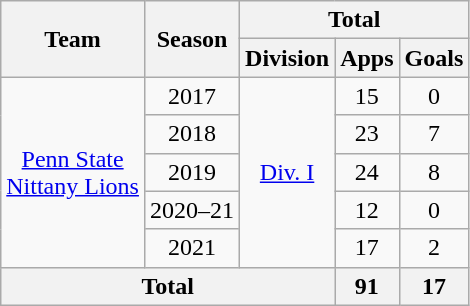<table class="wikitable" style="text-align: center;">
<tr>
<th rowspan="2">Team</th>
<th rowspan="2">Season</th>
<th colspan="3">Total</th>
</tr>
<tr>
<th>Division</th>
<th>Apps</th>
<th>Goals</th>
</tr>
<tr>
<td rowspan="5"><a href='#'>Penn State<br>Nittany Lions</a></td>
<td>2017</td>
<td rowspan="5"><a href='#'>Div. I</a></td>
<td>15</td>
<td>0</td>
</tr>
<tr>
<td>2018</td>
<td>23</td>
<td>7</td>
</tr>
<tr>
<td>2019</td>
<td>24</td>
<td>8</td>
</tr>
<tr>
<td>2020–21</td>
<td>12</td>
<td>0</td>
</tr>
<tr>
<td>2021</td>
<td>17</td>
<td>2</td>
</tr>
<tr>
<th colspan="3">Total</th>
<th>91</th>
<th>17</th>
</tr>
</table>
